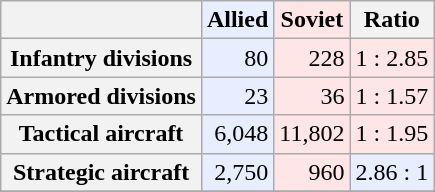<table class="wikitable" style="text-align: right;">
<tr>
<th></th>
<th colspan="1" style="background: #E6EEFF;">Allied</th>
<th colspan="1" style="background: #FFE6E6;">Soviet</th>
<th>Ratio</th>
</tr>
<tr>
<th>Infantry divisions</th>
<td style="background: #E6EEFF;">80</td>
<td style="background: #FFE6E6;">228</td>
<td style="background: #FFE6E6;">1 : 2.85</td>
</tr>
<tr>
<th>Armored divisions</th>
<td style="background: #E6EEFF;">23</td>
<td style="background: #FFE6E6;">36</td>
<td style="background: #FFE6E6;">1 : 1.57</td>
</tr>
<tr>
<th>Tactical aircraft</th>
<td style="background: #E6EEFF;">6,048</td>
<td style="background: #FFE6E6;">11,802</td>
<td style="background: #FFE6E6;">1 : 1.95</td>
</tr>
<tr>
<th>Strategic aircraft</th>
<td style="background: #E6EEFF;">2,750</td>
<td style="background: #FFE6E6;">960</td>
<td style="background: #E6EEFF;">2.86 : 1</td>
</tr>
<tr>
</tr>
</table>
